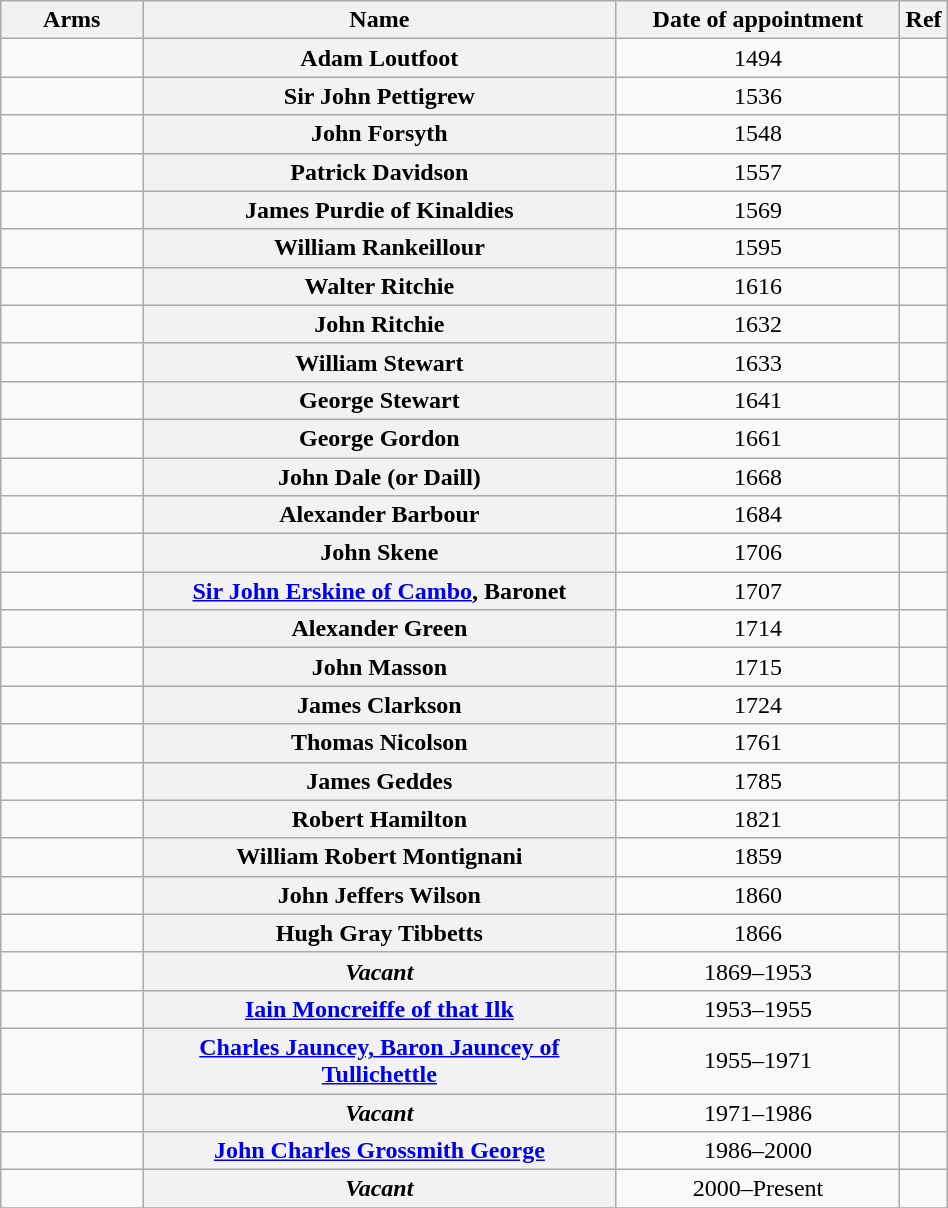<table class="wikitable" style="text-align:center; width:50%">
<tr>
<th>Arms</th>
<th style="width:50%">Name</th>
<th style="width:30%">Date of appointment</th>
<th style="width:5%">Ref</th>
</tr>
<tr>
<td></td>
<th>Adam Loutfoot</th>
<td>1494</td>
<td></td>
</tr>
<tr>
<td></td>
<th>Sir John Pettigrew</th>
<td>1536</td>
<td></td>
</tr>
<tr>
<td></td>
<th>John Forsyth</th>
<td>1548</td>
<td></td>
</tr>
<tr>
<td></td>
<th>Patrick Davidson</th>
<td>1557</td>
<td></td>
</tr>
<tr>
<td></td>
<th>James Purdie of Kinaldies</th>
<td>1569</td>
<td></td>
</tr>
<tr>
<td></td>
<th>William Rankeillour</th>
<td>1595</td>
<td></td>
</tr>
<tr>
<td></td>
<th>Walter Ritchie</th>
<td>1616</td>
<td></td>
</tr>
<tr>
<td></td>
<th>John Ritchie</th>
<td>1632</td>
<td></td>
</tr>
<tr>
<td></td>
<th>William Stewart</th>
<td>1633</td>
<td></td>
</tr>
<tr>
<td></td>
<th>George Stewart</th>
<td>1641</td>
<td></td>
</tr>
<tr>
<td></td>
<th>George Gordon</th>
<td>1661</td>
<td></td>
</tr>
<tr>
<td></td>
<th>John Dale (or Daill)</th>
<td>1668</td>
<td></td>
</tr>
<tr>
<td></td>
<th>Alexander Barbour</th>
<td>1684</td>
<td></td>
</tr>
<tr>
<td></td>
<th>John Skene</th>
<td>1706</td>
<td></td>
</tr>
<tr>
<td></td>
<th><a href='#'>Sir John Erskine of Cambo</a>, Baronet</th>
<td>1707</td>
<td></td>
</tr>
<tr>
<td></td>
<th>Alexander Green</th>
<td>1714</td>
<td></td>
</tr>
<tr>
<td></td>
<th>John Masson</th>
<td>1715</td>
<td></td>
</tr>
<tr>
<td></td>
<th>James Clarkson</th>
<td>1724</td>
<td></td>
</tr>
<tr>
<td></td>
<th>Thomas Nicolson</th>
<td>1761</td>
<td></td>
</tr>
<tr>
<td></td>
<th>James Geddes</th>
<td>1785</td>
<td></td>
</tr>
<tr>
<td></td>
<th>Robert Hamilton</th>
<td>1821</td>
<td></td>
</tr>
<tr>
<td></td>
<th>William Robert Montignani</th>
<td>1859</td>
<td></td>
</tr>
<tr>
<td></td>
<th>John Jeffers Wilson</th>
<td>1860</td>
<td></td>
</tr>
<tr>
<td></td>
<th>Hugh Gray Tibbetts</th>
<td>1866</td>
<td></td>
</tr>
<tr>
<td></td>
<th><em>Vacant</em></th>
<td>1869–1953</td>
<td></td>
</tr>
<tr>
<td></td>
<th><a href='#'>Iain Moncreiffe of that Ilk</a></th>
<td>1953–1955</td>
<td></td>
</tr>
<tr>
<td></td>
<th><a href='#'>Charles Jauncey, Baron Jauncey of Tullichettle</a></th>
<td>1955–1971</td>
<td></td>
</tr>
<tr>
<td></td>
<th><em>Vacant</em></th>
<td>1971–1986</td>
<td></td>
</tr>
<tr>
<td></td>
<th><a href='#'>John Charles Grossmith George</a></th>
<td>1986–2000</td>
<td></td>
</tr>
<tr>
<td></td>
<th><em>Vacant</em></th>
<td>2000–Present</td>
<td></td>
</tr>
<tr>
</tr>
</table>
